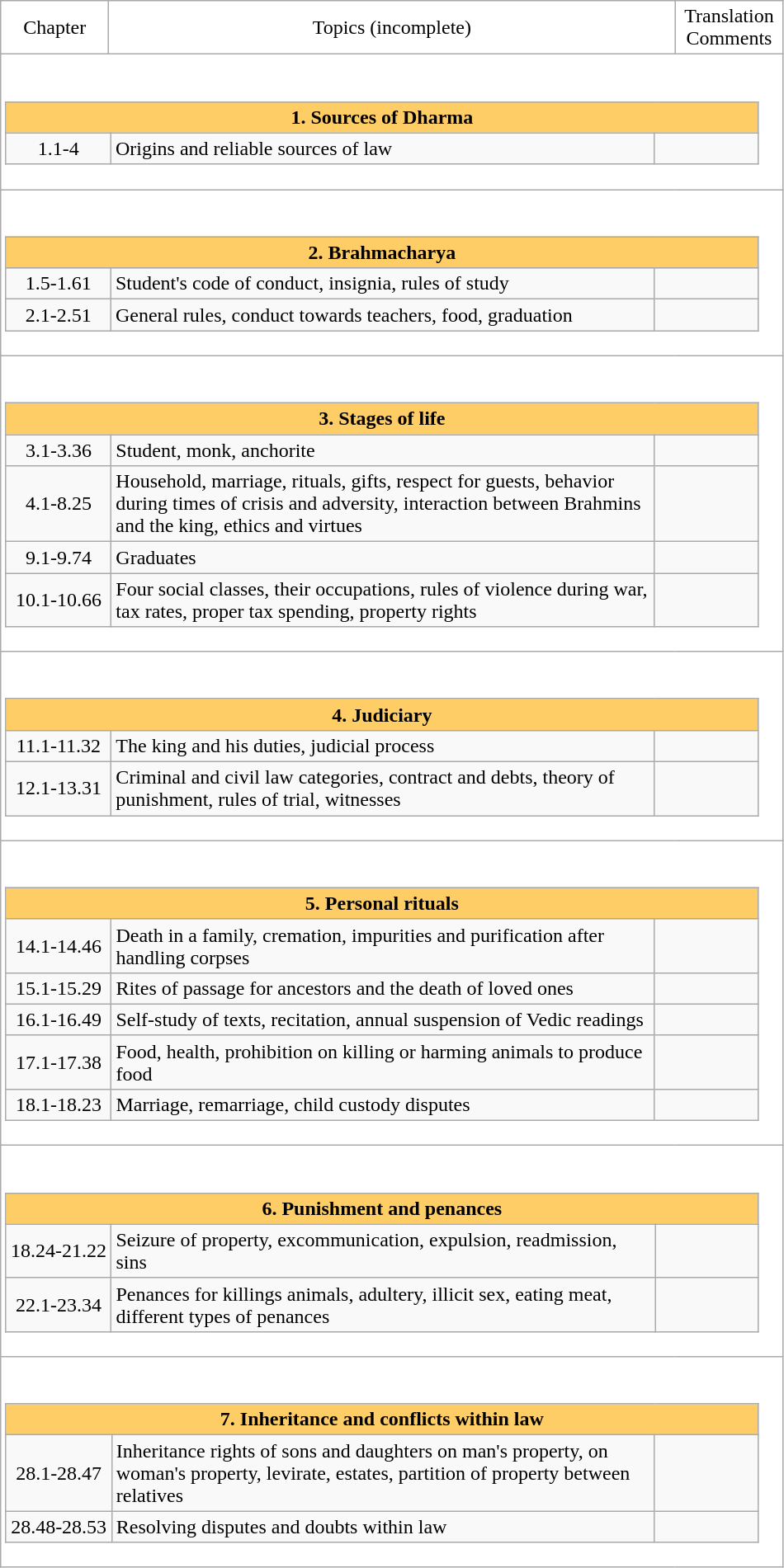<table class="wikitable" align=center style = " background: transparent; ">
<tr style="text-align: center;">
<td width=80px>Chapter</td>
<td width= 450px>Topics (incomplete)</td>
<td width=80px>Translation<br>Comments</td>
</tr>
<tr>
<td colspan=3><br><table class="wikitable collapsible">
<tr>
<th colspan=3 style="background: #ffcd66;">1. Sources of Dharma</th>
</tr>
<tr style="text-align: center;">
<td width=80px>1.1-4</td>
<td width= 450px style="text-align: left;">Origins and reliable sources of law</td>
<td width=80px></td>
</tr>
</table>
</td>
</tr>
<tr>
<td colspan=3><br><table class="wikitable collapsible">
<tr>
<th colspan=3 style="background: #ffcd66;">2. Brahmacharya</th>
</tr>
<tr style="text-align: center;">
<td width=80px>1.5-1.61</td>
<td width= 450px style="text-align: left;">Student's code of conduct, insignia, rules of study</td>
<td width=80px></td>
</tr>
<tr style="text-align: center;">
<td width=80px>2.1-2.51</td>
<td width= 450px style="text-align: left;">General rules, conduct towards teachers, food, graduation</td>
<td width=80px></td>
</tr>
</table>
</td>
</tr>
<tr>
<td colspan=3><br><table class="wikitable collapsible">
<tr>
<th colspan=3 style="background: #ffcd66;">3. Stages of life</th>
</tr>
<tr style="text-align: center;">
<td width=80px>3.1-3.36</td>
<td width= 450px style="text-align: left;">Student, monk, anchorite</td>
<td width=80px></td>
</tr>
<tr style="text-align: center;">
<td width=80px>4.1-8.25</td>
<td width= 450px style="text-align: left;">Household, marriage, rituals, gifts, respect for guests, behavior during times of crisis and adversity, interaction between Brahmins and the king, ethics and virtues</td>
<td width=80px></td>
</tr>
<tr style="text-align: center;">
<td width=80px>9.1-9.74</td>
<td width= 450px style="text-align: left;">Graduates</td>
<td width=80px></td>
</tr>
<tr style="text-align: center;">
<td width=80px>10.1-10.66</td>
<td width= 450px style="text-align: left;">Four social classes, their occupations, rules of violence during war, tax rates, proper tax spending, property rights</td>
<td width=80px></td>
</tr>
</table>
</td>
</tr>
<tr>
<td colspan=3><br><table class="wikitable collapsible">
<tr>
<th colspan=3 style="background: #ffcd66;">4. Judiciary</th>
</tr>
<tr style="text-align: center;">
<td width=80px>11.1-11.32</td>
<td width= 450px style="text-align: left;">The king and his duties, judicial process</td>
<td width=80px></td>
</tr>
<tr style="text-align: center;">
<td width=80px>12.1-13.31</td>
<td width= 450px style="text-align: left;">Criminal and civil law categories, contract and debts, theory of punishment, rules of trial, witnesses</td>
<td width=80px></td>
</tr>
</table>
</td>
</tr>
<tr>
<td colspan=3><br><table class="wikitable collapsible">
<tr>
<th colspan=3 style="background: #ffcd66;">5. Personal rituals</th>
</tr>
<tr style="text-align: center;">
<td width=80px>14.1-14.46</td>
<td width= 450px style="text-align: left;">Death in a family, cremation, impurities and purification after handling corpses</td>
<td width=80px></td>
</tr>
<tr style="text-align: center;">
<td width=80px>15.1-15.29</td>
<td width= 450px style="text-align: left;">Rites of passage for ancestors and the death of loved ones</td>
<td width=80px></td>
</tr>
<tr style="text-align: center;">
<td width=80px>16.1-16.49</td>
<td width= 450px style="text-align: left;">Self-study of texts, recitation, annual suspension of Vedic readings</td>
<td width=80px></td>
</tr>
<tr style="text-align: center;">
<td width=80px>17.1-17.38</td>
<td width= 450px style="text-align: left;">Food, health, prohibition on killing or harming animals to produce food</td>
<td width=80px></td>
</tr>
<tr style="text-align: center;">
<td width=80px>18.1-18.23</td>
<td width= 450px style="text-align: left;">Marriage, remarriage, child custody disputes</td>
<td width=80px></td>
</tr>
</table>
</td>
</tr>
<tr>
<td colspan=3><br><table class="wikitable collapsible">
<tr>
<th colspan=3 style="background: #ffcd66;">6. Punishment and penances</th>
</tr>
<tr style="text-align: center;">
<td width=80px>18.24-21.22</td>
<td width= 450px style="text-align: left;">Seizure of property, excommunication, expulsion, readmission, sins</td>
<td width=80px></td>
</tr>
<tr style="text-align: center;">
<td width=80px>22.1-23.34</td>
<td width= 450px style="text-align: left;">Penances for killings animals, adultery, illicit sex, eating meat, different types of penances</td>
<td width=80px></td>
</tr>
</table>
</td>
</tr>
<tr>
<td colspan=3><br><table class="wikitable collapsible">
<tr>
<th colspan=3 style="background: #ffcd66;">7. Inheritance and conflicts within law</th>
</tr>
<tr style="text-align: center;">
<td width=80px>28.1-28.47</td>
<td width= 450px style="text-align: left;">Inheritance rights of sons and daughters on man's property, on woman's property, levirate, estates, partition of property between relatives</td>
<td width=80px></td>
</tr>
<tr style="text-align: center;">
<td width=80px>28.48-28.53</td>
<td width= 450px style="text-align: left;">Resolving disputes and doubts within law</td>
<td width=80px></td>
</tr>
</table>
</td>
</tr>
</table>
